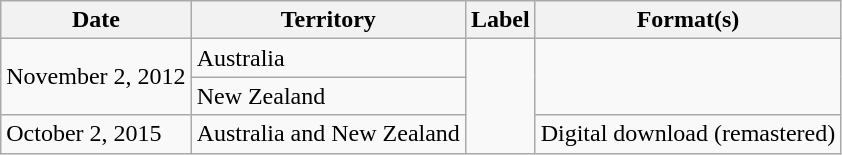<table class="wikitable">
<tr>
<th scope="col">Date</th>
<th scope="col">Territory</th>
<th scope="col">Label</th>
<th scope="col">Format(s)</th>
</tr>
<tr>
<td rowspan="2">November 2, 2012</td>
<td>Australia</td>
<td ROWSPAN="3"></td>
<td ROWSPAN="2"></td>
</tr>
<tr>
<td>New Zealand</td>
</tr>
<tr>
<td>October 2, 2015</td>
<td>Australia and New Zealand</td>
<td>Digital download (remastered)</td>
</tr>
</table>
